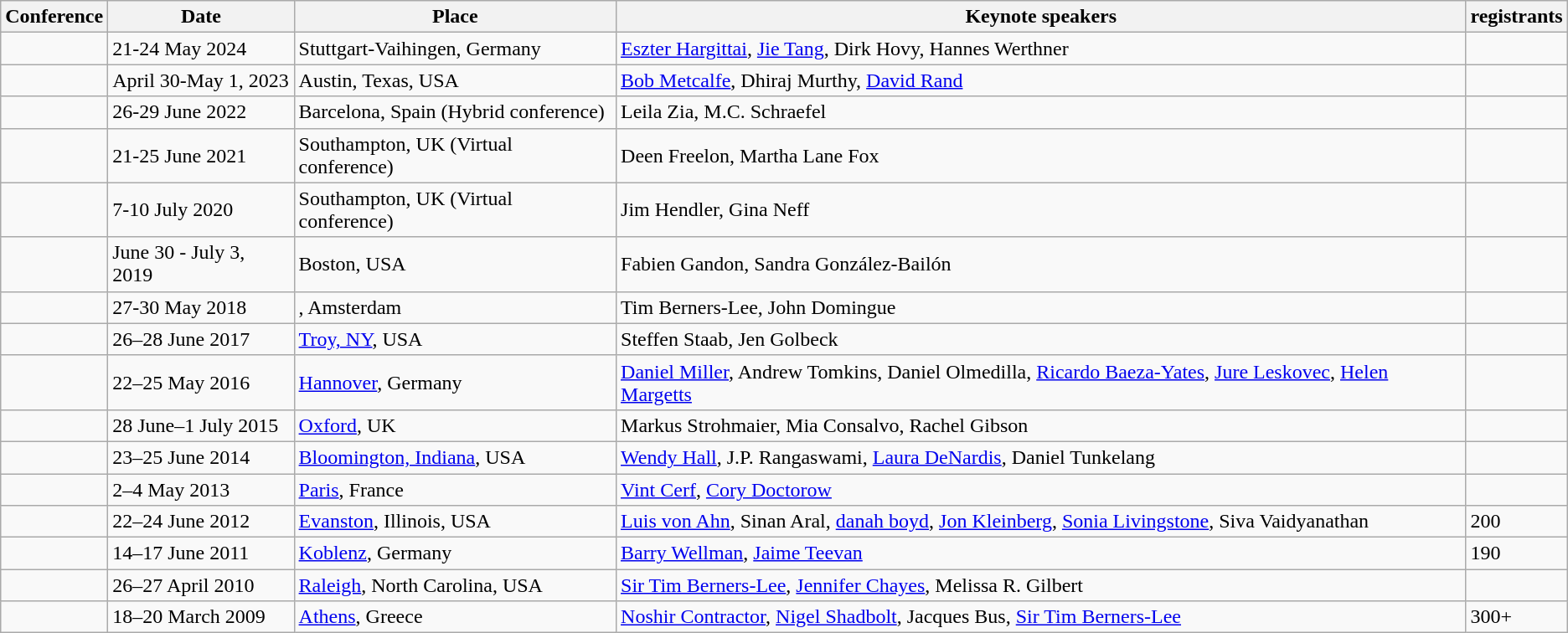<table class="wikitable">
<tr>
<th>Conference</th>
<th>Date</th>
<th>Place</th>
<th>Keynote speakers</th>
<th>registrants</th>
</tr>
<tr>
<td></td>
<td>21-24 May 2024</td>
<td> Stuttgart-Vaihingen, Germany</td>
<td><a href='#'>Eszter Hargittai</a>, <a href='#'>Jie Tang</a>, Dirk Hovy, Hannes Werthner</td>
<td></td>
</tr>
<tr>
<td></td>
<td>April 30-May 1, 2023</td>
<td> Austin, Texas, USA</td>
<td><a href='#'>Bob Metcalfe</a>, Dhiraj Murthy, <a href='#'>David Rand</a></td>
<td></td>
</tr>
<tr>
<td></td>
<td>26-29 June 2022</td>
<td>Barcelona, Spain (Hybrid conference)</td>
<td>Leila Zia, M.C. Schraefel</td>
<td></td>
</tr>
<tr>
<td></td>
<td>21-25 June 2021</td>
<td> Southampton, UK (Virtual conference)</td>
<td>Deen Freelon, Martha Lane Fox</td>
<td></td>
</tr>
<tr>
<td></td>
<td>7-10 July 2020</td>
<td> Southampton, UK (Virtual conference)</td>
<td>Jim Hendler, Gina Neff</td>
<td></td>
</tr>
<tr>
<td></td>
<td>June 30 - July 3, 2019</td>
<td> Boston, USA</td>
<td>Fabien Gandon, Sandra González-Bailón</td>
<td></td>
</tr>
<tr>
<td></td>
<td>27-30 May 2018</td>
<td>, Amsterdam</td>
<td>Tim Berners-Lee, John Domingue</td>
<td></td>
</tr>
<tr>
<td></td>
<td>26–28 June 2017</td>
<td> <a href='#'>Troy, NY</a>, USA</td>
<td>Steffen Staab, Jen Golbeck</td>
<td></td>
</tr>
<tr>
<td></td>
<td>22–25 May 2016</td>
<td> <a href='#'>Hannover</a>, Germany</td>
<td><a href='#'>Daniel Miller</a>, Andrew Tomkins, Daniel Olmedilla, <a href='#'>Ricardo Baeza-Yates</a>, <a href='#'>Jure Leskovec</a>, <a href='#'>Helen Margetts</a></td>
<td></td>
</tr>
<tr>
<td></td>
<td>28 June–1 July 2015</td>
<td> <a href='#'>Oxford</a>, UK</td>
<td>Markus Strohmaier, Mia Consalvo, Rachel Gibson</td>
<td></td>
</tr>
<tr>
<td></td>
<td>23–25 June 2014</td>
<td> <a href='#'>Bloomington, Indiana</a>, USA</td>
<td><a href='#'>Wendy Hall</a>, J.P. Rangaswami, <a href='#'>Laura DeNardis</a>, Daniel Tunkelang</td>
<td></td>
</tr>
<tr>
<td></td>
<td>2–4 May 2013</td>
<td> <a href='#'>Paris</a>, France</td>
<td><a href='#'>Vint Cerf</a>, <a href='#'>Cory Doctorow</a></td>
<td></td>
</tr>
<tr>
<td></td>
<td>22–24 June 2012</td>
<td> <a href='#'>Evanston</a>, Illinois, USA</td>
<td><a href='#'>Luis von Ahn</a>, Sinan Aral, <a href='#'>danah boyd</a>, <a href='#'>Jon Kleinberg</a>, <a href='#'>Sonia Livingstone</a>, Siva Vaidyanathan</td>
<td>200</td>
</tr>
<tr>
<td></td>
<td>14–17 June 2011</td>
<td> <a href='#'>Koblenz</a>, Germany</td>
<td><a href='#'>Barry Wellman</a>, <a href='#'>Jaime Teevan</a></td>
<td>190</td>
</tr>
<tr>
<td></td>
<td>26–27 April 2010</td>
<td> <a href='#'>Raleigh</a>, North Carolina, USA</td>
<td><a href='#'>Sir Tim Berners-Lee</a>, <a href='#'>Jennifer Chayes</a>, Melissa R. Gilbert</td>
<td></td>
</tr>
<tr>
<td></td>
<td>18–20 March 2009</td>
<td> <a href='#'>Athens</a>, Greece</td>
<td><a href='#'>Noshir Contractor</a>, <a href='#'>Nigel Shadbolt</a>, Jacques Bus, <a href='#'>Sir Tim Berners-Lee</a></td>
<td>300+</td>
</tr>
</table>
